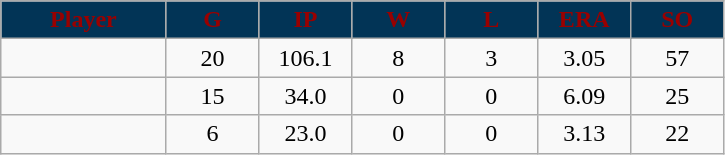<table class="wikitable sortable">
<tr>
<th style="background:#023456; color:#900; width:16%;">Player</th>
<th style="background:#023456; color:#900; width:9%;">G</th>
<th style="background:#023456; color:#900; width:9%;">IP</th>
<th style="background:#023456; color:#900; width:9%;">W</th>
<th style="background:#023456; color:#900; width:9%;">L</th>
<th style="background:#023456; color:#900; width:9%;">ERA</th>
<th style="background:#023456; color:#900; width:9%;">SO</th>
</tr>
<tr align="center">
<td></td>
<td>20</td>
<td>106.1</td>
<td>8</td>
<td>3</td>
<td>3.05</td>
<td>57</td>
</tr>
<tr align="center">
<td></td>
<td>15</td>
<td>34.0</td>
<td>0</td>
<td>0</td>
<td>6.09</td>
<td>25</td>
</tr>
<tr align="center">
<td></td>
<td>6</td>
<td>23.0</td>
<td>0</td>
<td>0</td>
<td>3.13</td>
<td>22</td>
</tr>
</table>
